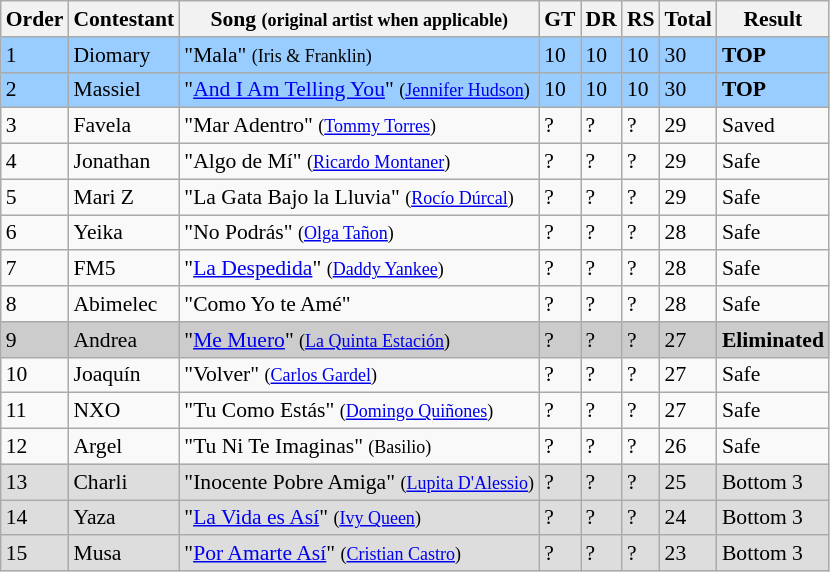<table class="wikitable" style="font-size:90%;">
<tr>
<th>Order</th>
<th>Contestant</th>
<th>Song <small>(original artist when applicable)</small></th>
<th>GT</th>
<th>DR</th>
<th>RS</th>
<th>Total</th>
<th>Result</th>
</tr>
<tr style="background:#9cf;">
<td>1</td>
<td>Diomary</td>
<td>"Mala" <small>(Iris & Franklin)</small></td>
<td>10</td>
<td>10</td>
<td>10</td>
<td>30</td>
<td><strong>TOP</strong></td>
</tr>
<tr style="background:#9cf;">
<td>2</td>
<td>Massiel</td>
<td>"<a href='#'>And I Am Telling You</a>" <small>(<a href='#'>Jennifer Hudson</a>)</small></td>
<td>10</td>
<td>10</td>
<td>10</td>
<td>30</td>
<td><strong>TOP</strong></td>
</tr>
<tr>
<td>3</td>
<td>Favela</td>
<td>"Mar Adentro" <small>(<a href='#'>Tommy Torres</a>)</small></td>
<td>?</td>
<td>?</td>
<td>?</td>
<td>29</td>
<td>Saved</td>
</tr>
<tr>
<td>4</td>
<td>Jonathan</td>
<td>"Algo de Mí" <small>(<a href='#'>Ricardo Montaner</a>)</small></td>
<td>?</td>
<td>?</td>
<td>?</td>
<td>29</td>
<td>Safe</td>
</tr>
<tr>
<td>5</td>
<td>Mari Z</td>
<td>"La Gata Bajo la Lluvia" <small>(<a href='#'>Rocío Dúrcal</a>)</small></td>
<td>?</td>
<td>?</td>
<td>?</td>
<td>29</td>
<td>Safe</td>
</tr>
<tr>
<td>6</td>
<td>Yeika</td>
<td>"No Podrás" <small>(<a href='#'>Olga Tañon</a>)</small></td>
<td>?</td>
<td>?</td>
<td>?</td>
<td>28</td>
<td>Safe</td>
</tr>
<tr>
<td>7</td>
<td>FM5</td>
<td>"<a href='#'>La Despedida</a>" <small>(<a href='#'>Daddy Yankee</a>)</small></td>
<td>?</td>
<td>?</td>
<td>?</td>
<td>28</td>
<td>Safe</td>
</tr>
<tr>
<td>8</td>
<td>Abimelec</td>
<td>"Como Yo te Amé"</td>
<td>?</td>
<td>?</td>
<td>?</td>
<td>28</td>
<td>Safe</td>
</tr>
<tr style="background:#ccc;">
<td>9</td>
<td>Andrea</td>
<td>"<a href='#'>Me Muero</a>" <small>(<a href='#'>La Quinta Estación</a>)</small></td>
<td>?</td>
<td>?</td>
<td>?</td>
<td>27</td>
<td><strong>Eliminated</strong></td>
</tr>
<tr>
<td>10</td>
<td>Joaquín</td>
<td>"Volver" <small>(<a href='#'>Carlos Gardel</a>)</small></td>
<td>?</td>
<td>?</td>
<td>?</td>
<td>27</td>
<td>Safe</td>
</tr>
<tr>
<td>11</td>
<td>NXO</td>
<td>"Tu Como Estás" <small>(<a href='#'>Domingo Quiñones</a>)</small></td>
<td>?</td>
<td>?</td>
<td>?</td>
<td>27</td>
<td>Safe</td>
</tr>
<tr>
<td>12</td>
<td>Argel</td>
<td>"Tu Ni Te Imaginas" <small>(Basilio)</small></td>
<td>?</td>
<td>?</td>
<td>?</td>
<td>26</td>
<td>Safe</td>
</tr>
<tr style="background:#ddd;">
<td>13</td>
<td>Charli</td>
<td>"Inocente Pobre Amiga" <small>(<a href='#'>Lupita D'Alessio</a>)</small></td>
<td>?</td>
<td>?</td>
<td>?</td>
<td>25</td>
<td>Bottom 3</td>
</tr>
<tr style="background:#ddd;">
<td>14</td>
<td>Yaza</td>
<td>"<a href='#'>La Vida es Así</a>" <small>(<a href='#'>Ivy Queen</a>)</small></td>
<td>?</td>
<td>?</td>
<td>?</td>
<td>24</td>
<td>Bottom 3</td>
</tr>
<tr style="background:#ddd;">
<td>15</td>
<td>Musa</td>
<td>"<a href='#'>Por Amarte Así</a>" <small>(<a href='#'>Cristian Castro</a>)</small></td>
<td>?</td>
<td>?</td>
<td>?</td>
<td>23</td>
<td>Bottom 3</td>
</tr>
</table>
